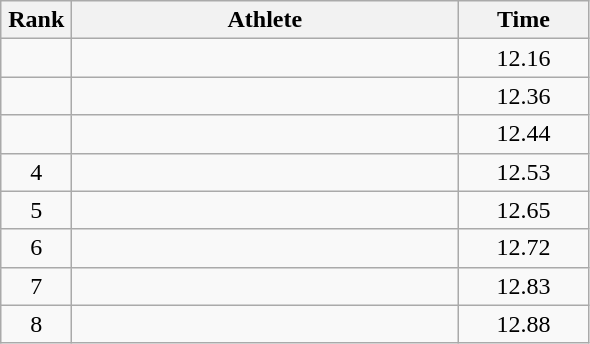<table class=wikitable style="text-align:center">
<tr>
<th width=40>Rank</th>
<th width=250>Athlete</th>
<th width=80>Time</th>
</tr>
<tr>
<td></td>
<td align=left></td>
<td>12.16</td>
</tr>
<tr>
<td></td>
<td align=left></td>
<td>12.36</td>
</tr>
<tr>
<td></td>
<td align=left></td>
<td>12.44</td>
</tr>
<tr>
<td>4</td>
<td align=left></td>
<td>12.53</td>
</tr>
<tr>
<td>5</td>
<td align=left></td>
<td>12.65</td>
</tr>
<tr>
<td>6</td>
<td align=left></td>
<td>12.72</td>
</tr>
<tr>
<td>7</td>
<td align=left></td>
<td>12.83</td>
</tr>
<tr>
<td>8</td>
<td align=left></td>
<td>12.88</td>
</tr>
</table>
